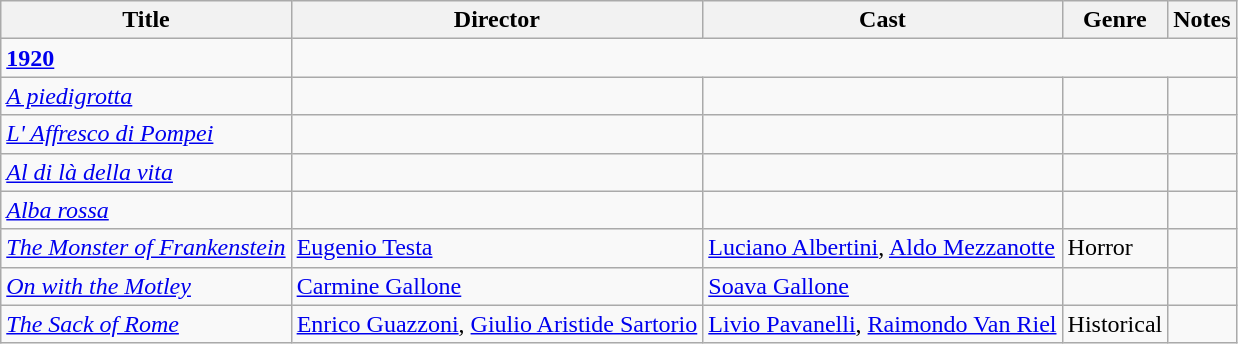<table class="wikitable">
<tr>
<th>Title</th>
<th>Director</th>
<th>Cast</th>
<th>Genre</th>
<th>Notes</th>
</tr>
<tr>
<td><strong><a href='#'>1920</a></strong></td>
</tr>
<tr>
<td><em><a href='#'>A piedigrotta</a></em></td>
<td></td>
<td></td>
<td></td>
<td></td>
</tr>
<tr>
<td><em><a href='#'>L' Affresco di Pompei</a></em></td>
<td></td>
<td></td>
<td></td>
<td></td>
</tr>
<tr>
<td><em><a href='#'>Al di là della vita</a></em></td>
<td></td>
<td></td>
<td></td>
<td></td>
</tr>
<tr>
<td><em><a href='#'>Alba rossa</a></em></td>
<td></td>
<td></td>
<td></td>
<td></td>
</tr>
<tr>
<td><em><a href='#'>The Monster of Frankenstein</a></em></td>
<td><a href='#'>Eugenio Testa</a></td>
<td><a href='#'>Luciano Albertini</a>, <a href='#'>Aldo Mezzanotte</a></td>
<td>Horror</td>
<td></td>
</tr>
<tr>
<td><em><a href='#'>On with the Motley</a></em></td>
<td><a href='#'>Carmine Gallone</a></td>
<td><a href='#'>Soava Gallone</a></td>
<td></td>
<td></td>
</tr>
<tr>
<td><em><a href='#'>The Sack of Rome</a></em></td>
<td><a href='#'>Enrico Guazzoni</a>, <a href='#'>Giulio Aristide Sartorio</a></td>
<td><a href='#'>Livio Pavanelli</a>, <a href='#'>Raimondo Van Riel</a></td>
<td>Historical</td>
<td><br></td>
</tr>
</table>
